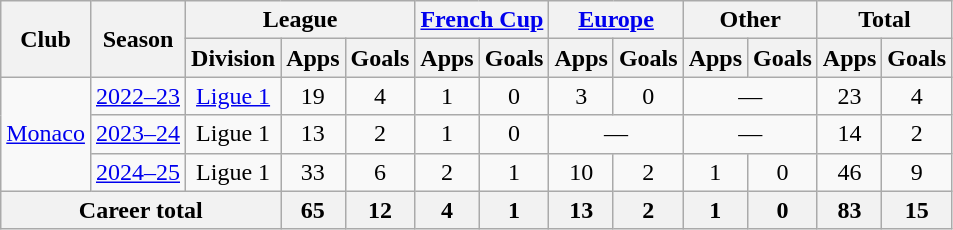<table class="wikitable" style="text-align: center;">
<tr>
<th rowspan="2">Club</th>
<th rowspan="2">Season</th>
<th colspan="3">League</th>
<th colspan="2"><a href='#'>French Cup</a></th>
<th colspan="2"><a href='#'>Europe</a></th>
<th colspan="2">Other</th>
<th colspan="2">Total</th>
</tr>
<tr>
<th>Division</th>
<th>Apps</th>
<th>Goals</th>
<th>Apps</th>
<th>Goals</th>
<th>Apps</th>
<th>Goals</th>
<th>Apps</th>
<th>Goals</th>
<th>Apps</th>
<th>Goals</th>
</tr>
<tr>
<td rowspan="3"><a href='#'>Monaco</a></td>
<td><a href='#'>2022–23</a></td>
<td><a href='#'>Ligue 1</a></td>
<td>19</td>
<td>4</td>
<td>1</td>
<td>0</td>
<td>3</td>
<td>0</td>
<td colspan="2">—</td>
<td>23</td>
<td>4</td>
</tr>
<tr>
<td><a href='#'>2023–24</a></td>
<td>Ligue 1</td>
<td>13</td>
<td>2</td>
<td>1</td>
<td>0</td>
<td colspan="2">—</td>
<td colspan="2">—</td>
<td>14</td>
<td>2</td>
</tr>
<tr>
<td><a href='#'>2024–25</a></td>
<td>Ligue 1</td>
<td>33</td>
<td>6</td>
<td>2</td>
<td>1</td>
<td>10</td>
<td>2</td>
<td>1</td>
<td>0</td>
<td>46</td>
<td>9</td>
</tr>
<tr>
<th colspan="3">Career total</th>
<th>65</th>
<th>12</th>
<th>4</th>
<th>1</th>
<th>13</th>
<th>2</th>
<th>1</th>
<th>0</th>
<th>83</th>
<th>15</th>
</tr>
</table>
